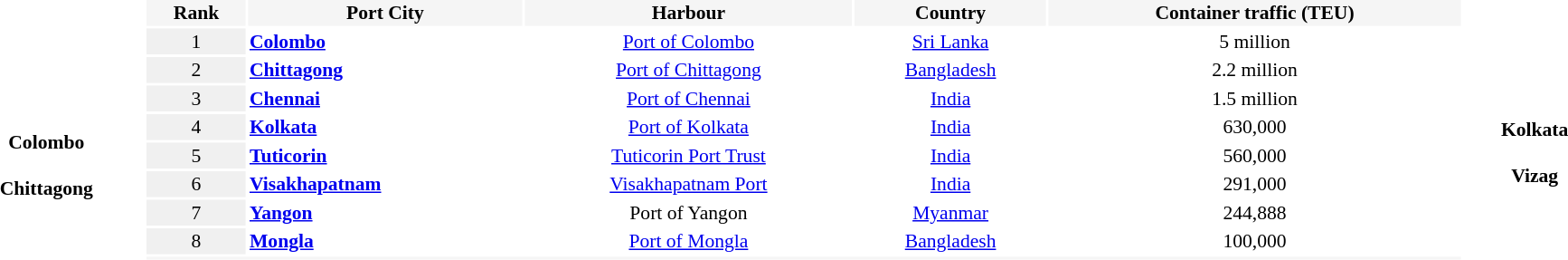<table style="text-align:center; width:97%; margin-right:10px; font-size:90%">
<tr>
<th rowspan=23 width:150><br><br><br>Colombo<br>
<br>Chittagong<br></th>
<th style="text-align:center; background:#f5f5f5;">Rank</th>
<th style="text-align:center; background:#f5f5f5;">Port City</th>
<th style="text-align:center; background:#f5f5f5;">Harbour</th>
<th style="text-align:center; background:#f5f5f5;">Country</th>
<th style="text-align:center; background:#f5f5f5;">Container traffic (TEU)</th>
<th rowspan=23 width:150><br><br>Kolkata<br>
<br>Vizag</th>
</tr>
<tr>
<td style="text-align:center; background:#f0f0f0;">1</td>
<td align=left><strong><a href='#'>Colombo</a></strong></td>
<td><a href='#'>Port of Colombo</a></td>
<td><a href='#'>Sri Lanka</a></td>
<td>5 million </td>
</tr>
<tr>
<td style="text-align:center; background:#f0f0f0;">2</td>
<td align=left><strong><a href='#'>Chittagong</a></strong></td>
<td><a href='#'>Port of Chittagong</a></td>
<td><a href='#'>Bangladesh</a></td>
<td>2.2 million</td>
</tr>
<tr>
<td style="text-align:center; background:#f0f0f0;">3</td>
<td align=left><strong><a href='#'>Chennai</a></strong></td>
<td><a href='#'>Port of Chennai</a></td>
<td><a href='#'>India</a></td>
<td>1.5 million</td>
</tr>
<tr>
<td style="text-align:center; background:#f0f0f0;">4</td>
<td align=left><strong><a href='#'>Kolkata</a></strong></td>
<td><a href='#'>Port of Kolkata</a></td>
<td><a href='#'>India</a></td>
<td>630,000</td>
</tr>
<tr>
<td style="text-align:center; background:#f0f0f0;">5</td>
<td align=left><strong><a href='#'>Tuticorin</a></strong></td>
<td><a href='#'>Tuticorin Port Trust</a></td>
<td><a href='#'>India</a></td>
<td>560,000 </td>
</tr>
<tr>
<td style="text-align:center; background:#f0f0f0;">6</td>
<td align=left><strong><a href='#'>Visakhapatnam</a></strong></td>
<td><a href='#'>Visakhapatnam Port</a></td>
<td><a href='#'>India</a></td>
<td>291,000</td>
</tr>
<tr>
<td style="text-align:center; background:#f0f0f0;">7</td>
<td align=left><strong><a href='#'>Yangon</a></strong></td>
<td>Port of Yangon</td>
<td><a href='#'>Myanmar</a></td>
<td>244,888</td>
</tr>
<tr>
<td style="text-align:center; background:#f0f0f0;">8</td>
<td align=left><strong><a href='#'>Mongla</a></strong></td>
<td><a href='#'>Port of Mongla</a></td>
<td><a href='#'>Bangladesh</a></td>
<td>100,000</td>
</tr>
<tr>
<td colspan="5"  style="text-align:center; background:#f5f5f5;"><small></small></td>
</tr>
</table>
